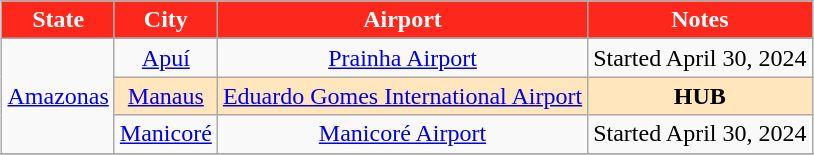<table Class="wikitable" style= "text-align:center; margin: 1em auto;">
<tr>
<th style="background:#fd281b; color:white;">State</th>
<th style="background:#fd281b; color:white;">City</th>
<th style="background:#fd281b; color:white;">Airport</th>
<th style="background:#fd281b; color:white;">Notes</th>
</tr>
<tr>
<td rowspan=4><div><a href='#'>Amazonas</a></div></td>
</tr>
<tr>
<td><a href='#'>Apuí</a></td>
<td><a href='#'>Prainha Airport</a></td>
<td>Started April 30, 2024</td>
</tr>
<tr style="background-color:#FFE6BD">
<td><a href='#'>Manaus</a></td>
<td><a href='#'>Eduardo Gomes International Airport</a></td>
<td><strong>HUB</strong></td>
</tr>
<tr>
<td><a href='#'>Manicoré</a></td>
<td><a href='#'>Manicoré Airport</a></td>
<td>Started April 30, 2024</td>
</tr>
<tr>
</tr>
</table>
